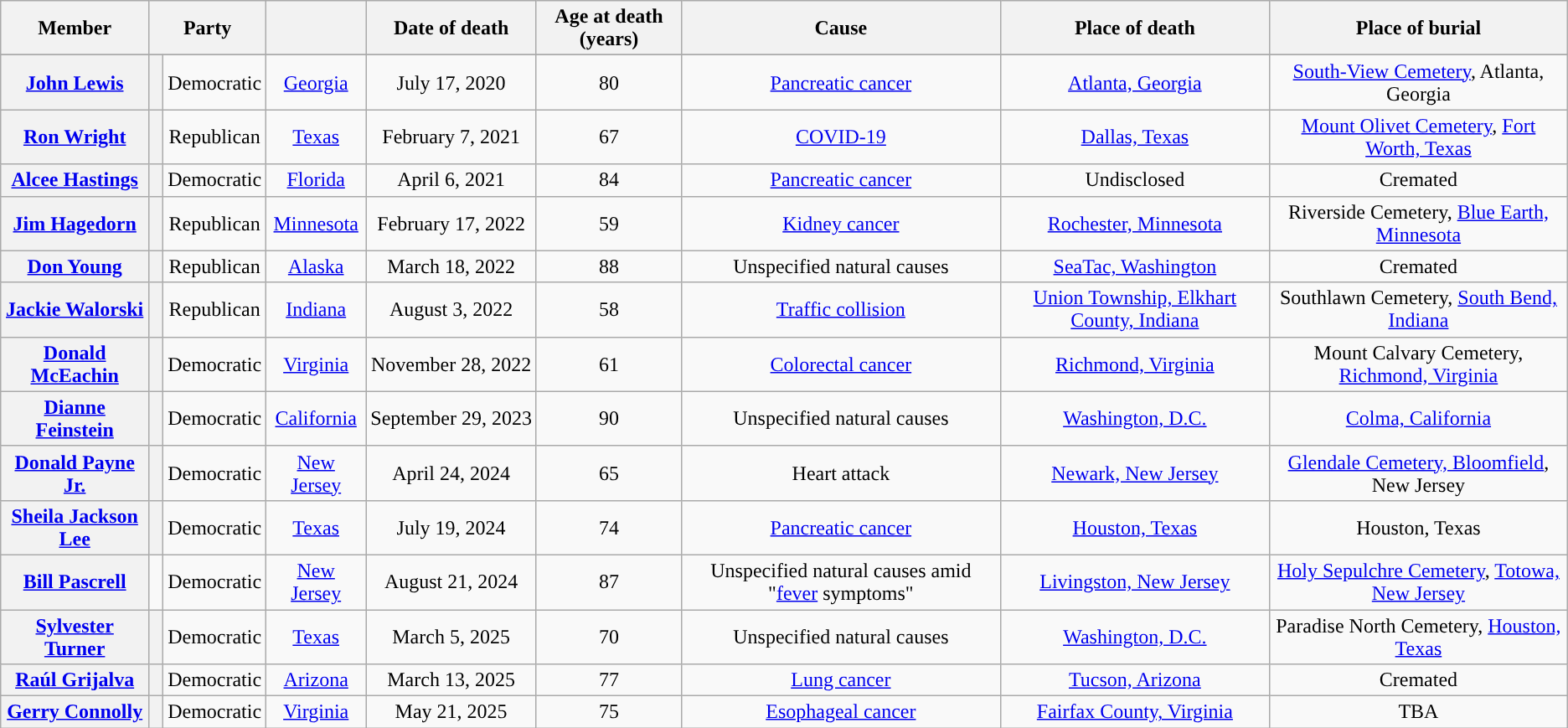<table class="wikitable sortable" style="text-align:center">
<tr>
<th>Member</th>
<th colspan = 2>Party</th>
<th></th>
<th>Date of death</th>
<th>Age at death (years)</th>
<th>Cause</th>
<th>Place of death</th>
<th>Place of burial</th>
</tr>
<tr>
</tr>
<tr>
<th><a href='#'>John Lewis</a></th>
<th style="background:"> </th>
<td>Democratic</td>
<td><a href='#'>Georgia</a><br></td>
<td nowrap>July 17, 2020</td>
<td nowrap>80</td>
<td><a href='#'>Pancreatic cancer</a></td>
<td><a href='#'>Atlanta, Georgia</a></td>
<td><a href='#'>South-View Cemetery</a>, Atlanta, Georgia</td>
</tr>
<tr>
<th><a href='#'>Ron Wright</a></th>
<th style="background:"> </th>
<td>Republican</td>
<td><a href='#'>Texas</a><br></td>
<td nowrap>February 7, 2021</td>
<td nowrap>67</td>
<td><a href='#'>COVID-19</a></td>
<td><a href='#'>Dallas, Texas</a></td>
<td><a href='#'>Mount Olivet Cemetery</a>, <a href='#'>Fort Worth, Texas</a></td>
</tr>
<tr>
<th><a href='#'>Alcee Hastings</a></th>
<th style="background:"> </th>
<td>Democratic</td>
<td><a href='#'>Florida</a><br></td>
<td nowrap>April 6, 2021</td>
<td nowrap>84</td>
<td><a href='#'>Pancreatic cancer</a></td>
<td>Undisclosed</td>
<td>Cremated</td>
</tr>
<tr>
<th><a href='#'>Jim Hagedorn</a></th>
<th style="background:"> </th>
<td>Republican</td>
<td><a href='#'>Minnesota</a><br></td>
<td nowrap>February 17, 2022</td>
<td nowrap>59</td>
<td><a href='#'>Kidney cancer</a></td>
<td><a href='#'>Rochester, Minnesota</a></td>
<td>Riverside Cemetery, <a href='#'>Blue Earth, Minnesota</a></td>
</tr>
<tr>
<th><a href='#'>Don Young</a></th>
<th style="background:"> </th>
<td>Republican</td>
<td><a href='#'>Alaska</a><br></td>
<td nowrap>March 18, 2022</td>
<td nowrap>88</td>
<td>Unspecified natural causes</td>
<td><a href='#'>SeaTac, Washington</a></td>
<td>Cremated</td>
</tr>
<tr>
<th><a href='#'>Jackie Walorski</a></th>
<th style="background:"> </th>
<td>Republican</td>
<td><a href='#'>Indiana</a><br></td>
<td nowrap>August 3, 2022</td>
<td nowrap>58</td>
<td><a href='#'>Traffic collision</a></td>
<td><a href='#'>Union Township, Elkhart County, Indiana</a></td>
<td>Southlawn Cemetery, <a href='#'>South Bend, Indiana</a></td>
</tr>
<tr>
<th><a href='#'>Donald McEachin</a></th>
<th style="background:"> </th>
<td>Democratic</td>
<td><a href='#'>Virginia</a><br></td>
<td nowrap>November 28, 2022</td>
<td nowrap>61</td>
<td><a href='#'>Colorectal cancer</a></td>
<td><a href='#'>Richmond, Virginia</a></td>
<td>Mount Calvary Cemetery, <a href='#'>Richmond, Virginia</a></td>
</tr>
<tr>
<th><a href='#'>Dianne Feinstein</a></th>
<th style="background:"> </th>
<td>Democratic</td>
<td><a href='#'>California</a> <br></td>
<td nowrap>September 29, 2023</td>
<td nowrap>90</td>
<td>Unspecified natural causes</td>
<td><a href='#'>Washington, D.C.</a></td>
<td><a href='#'>Colma, California</a></td>
</tr>
<tr>
<th><a href='#'>Donald Payne Jr.</a></th>
<th style="background:"> </th>
<td>Democratic</td>
<td><a href='#'>New Jersey</a> <br></td>
<td nowrap>April 24, 2024</td>
<td nowrap>65</td>
<td>Heart attack</td>
<td><a href='#'>Newark, New Jersey</a></td>
<td><a href='#'>Glendale Cemetery, Bloomfield</a>, New Jersey</td>
</tr>
<tr>
<th><a href='#'>Sheila Jackson Lee</a></th>
<th style="background:"> </th>
<td>Democratic</td>
<td><a href='#'>Texas</a> <br></td>
<td nowrap>July 19, 2024</td>
<td nowrap>74</td>
<td><a href='#'>Pancreatic cancer</a></td>
<td><a href='#'>Houston, Texas</a></td>
<td>Houston, Texas</td>
</tr>
<tr>
<th><a href='#'>Bill Pascrell</a></th>
<td style="background:"> </td>
<td>Democratic</td>
<td><a href='#'>New Jersey</a> <br></td>
<td>August 21, 2024</td>
<td>87</td>
<td>Unspecified natural causes amid "<a href='#'>fever</a> symptoms"</td>
<td><a href='#'>Livingston, New Jersey</a></td>
<td><a href='#'>Holy Sepulchre Cemetery</a>, <a href='#'>Totowa, New Jersey</a></td>
</tr>
<tr>
<th><a href='#'>Sylvester Turner</a></th>
<th style="background:"> </th>
<td>Democratic</td>
<td><a href='#'>Texas</a> <br></td>
<td nowrap>March 5, 2025</td>
<td nowrap>70</td>
<td>Unspecified natural causes</td>
<td><a href='#'>Washington, D.C.</a></td>
<td>Paradise North Cemetery, <a href='#'>Houston, Texas</a></td>
</tr>
<tr>
<th><a href='#'>Raúl Grijalva</a></th>
<th style="background:"> </th>
<td>Democratic</td>
<td><a href='#'>Arizona</a> <br></td>
<td nowrap>March 13, 2025</td>
<td nowrap>77</td>
<td><a href='#'>Lung cancer</a></td>
<td><a href='#'>Tucson, Arizona</a></td>
<td>Cremated</td>
</tr>
<tr>
<th><a href='#'>Gerry Connolly</a></th>
<th style="background:"> </th>
<td>Democratic</td>
<td><a href='#'>Virginia</a> <br></td>
<td nowrap>May 21, 2025</td>
<td nowrap>75</td>
<td><a href='#'>Esophageal cancer</a></td>
<td><a href='#'>Fairfax County, Virginia</a></td>
<td>TBA</td>
</tr>
</table>
